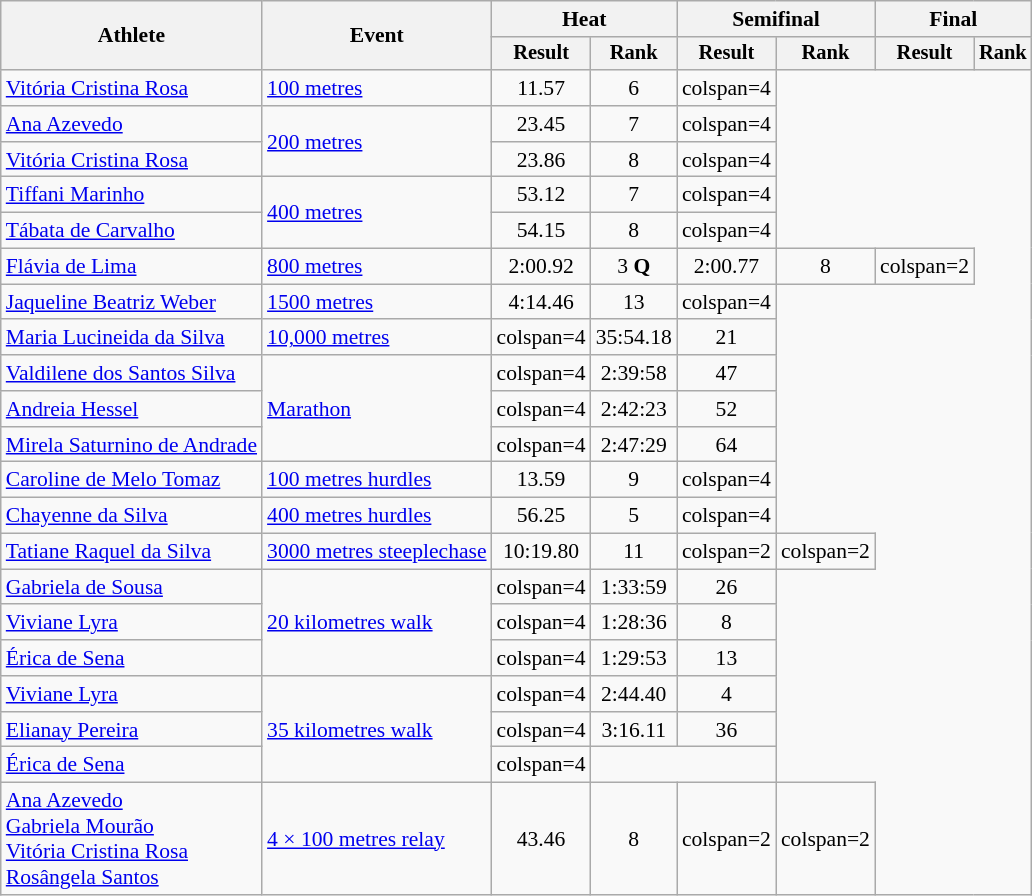<table class="wikitable" style="font-size:90%">
<tr>
<th rowspan="2">Athlete</th>
<th rowspan="2">Event</th>
<th colspan="2">Heat</th>
<th colspan="2">Semifinal</th>
<th colspan="2">Final</th>
</tr>
<tr style="font-size:95%">
<th>Result</th>
<th>Rank</th>
<th>Result</th>
<th>Rank</th>
<th>Result</th>
<th>Rank</th>
</tr>
<tr align=center>
<td align=left><a href='#'>Vitória Cristina Rosa</a></td>
<td align=left><a href='#'>100 metres</a></td>
<td>11.57</td>
<td>6</td>
<td>colspan=4 </td>
</tr>
<tr align=center>
<td align=left><a href='#'>Ana Azevedo</a></td>
<td align=left rowspan=2><a href='#'>200 metres</a></td>
<td>23.45</td>
<td>7</td>
<td>colspan=4 </td>
</tr>
<tr align=center>
<td align=left><a href='#'>Vitória Cristina Rosa</a></td>
<td>23.86</td>
<td>8</td>
<td>colspan=4 </td>
</tr>
<tr align=center>
<td align=left><a href='#'>Tiffani Marinho</a></td>
<td align=left rowspan=2><a href='#'>400 metres</a></td>
<td>53.12</td>
<td>7</td>
<td>colspan=4 </td>
</tr>
<tr align=center>
<td align=left><a href='#'>Tábata de Carvalho</a></td>
<td>54.15</td>
<td>8</td>
<td>colspan=4 </td>
</tr>
<tr align=center>
<td align=left><a href='#'>Flávia de Lima</a></td>
<td align=left><a href='#'>800 metres</a></td>
<td>2:00.92 </td>
<td>3 <strong>Q</strong></td>
<td>2:00.77 </td>
<td>8</td>
<td>colspan=2 </td>
</tr>
<tr align=center>
<td align=left><a href='#'>Jaqueline Beatriz Weber</a></td>
<td align=left><a href='#'>1500 metres</a></td>
<td>4:14.46 </td>
<td>13</td>
<td>colspan=4 </td>
</tr>
<tr align=center>
<td align=left><a href='#'>Maria Lucineida da Silva</a></td>
<td align=left><a href='#'>10,000 metres</a></td>
<td>colspan=4</td>
<td>35:54.18</td>
<td>21</td>
</tr>
<tr align=center>
<td align=left><a href='#'>Valdilene dos Santos Silva</a></td>
<td align=left rowspan=3><a href='#'>Marathon</a></td>
<td>colspan=4</td>
<td>2:39:58</td>
<td>47</td>
</tr>
<tr align=center>
<td align=left><a href='#'>Andreia Hessel</a></td>
<td>colspan=4</td>
<td>2:42:23 </td>
<td>52</td>
</tr>
<tr align=center>
<td align=left><a href='#'>Mirela Saturnino de Andrade</a></td>
<td>colspan=4</td>
<td>2:47:29</td>
<td>64</td>
</tr>
<tr align=center>
<td align=left><a href='#'>Caroline de Melo Tomaz</a></td>
<td align=left><a href='#'>100 metres hurdles</a></td>
<td>13.59</td>
<td>9</td>
<td>colspan=4 </td>
</tr>
<tr align=center>
<td align=left><a href='#'>Chayenne da Silva</a></td>
<td align=left><a href='#'>400 metres hurdles</a></td>
<td>56.25</td>
<td>5</td>
<td>colspan=4 </td>
</tr>
<tr align=center>
<td align=left><a href='#'>Tatiane Raquel da Silva</a></td>
<td align=left><a href='#'>3000 metres steeplechase</a></td>
<td>10:19.80</td>
<td>11</td>
<td>colspan=2</td>
<td>colspan=2 </td>
</tr>
<tr align=center>
<td align=left><a href='#'>Gabriela de Sousa</a></td>
<td align=left rowspan=3><a href='#'>20 kilometres walk</a></td>
<td>colspan=4</td>
<td>1:33:59</td>
<td>26</td>
</tr>
<tr align=center>
<td align=left><a href='#'>Viviane Lyra</a></td>
<td>colspan=4</td>
<td>1:28:36 </td>
<td>8</td>
</tr>
<tr align=center>
<td align=left><a href='#'>Érica de Sena</a></td>
<td>colspan=4</td>
<td>1:29:53</td>
<td>13</td>
</tr>
<tr align=center>
<td align=left><a href='#'>Viviane Lyra</a></td>
<td align=left rowspan=3><a href='#'>35 kilometres walk</a></td>
<td>colspan=4</td>
<td>2:44.40 <strong></strong></td>
<td>4</td>
</tr>
<tr align=center>
<td align=left><a href='#'>Elianay Pereira</a></td>
<td>colspan=4</td>
<td>3:16.11</td>
<td>36</td>
</tr>
<tr align=center>
<td align=left><a href='#'>Érica de Sena</a></td>
<td>colspan=4</td>
<td colspan=2></td>
</tr>
<tr align=center>
<td align=left><a href='#'>Ana Azevedo</a><br><a href='#'>Gabriela Mourão</a><br><a href='#'>Vitória Cristina Rosa</a><br><a href='#'>Rosângela Santos</a></td>
<td align=left><a href='#'>4 × 100 metres relay</a></td>
<td>43.46 </td>
<td>8</td>
<td>colspan=2</td>
<td>colspan=2 </td>
</tr>
</table>
